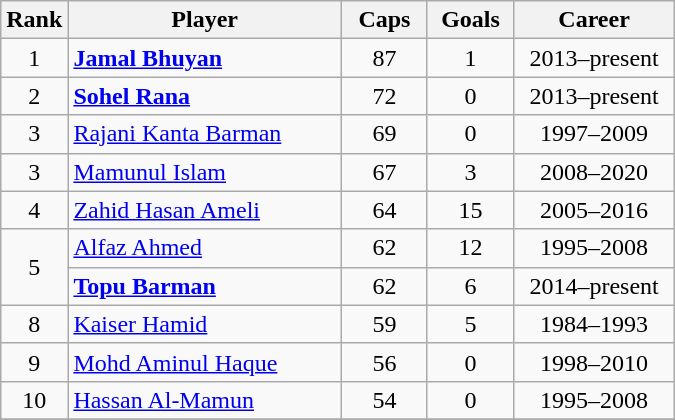<table class="wikitable sortable" style="text-align: center;">
<tr>
<th width="30">Rank</th>
<th width="175">Player</th>
<th width="50">Caps</th>
<th width="50">Goals</th>
<th width="100">Career</th>
</tr>
<tr>
<td>1</td>
<td align="left"><strong><a href='#'>Jamal Bhuyan</a></strong></td>
<td>87</td>
<td>1</td>
<td>2013–present</td>
</tr>
<tr>
<td>2</td>
<td align="left"><strong><a href='#'>Sohel Rana</a></strong></td>
<td>72</td>
<td>0</td>
<td>2013–present</td>
</tr>
<tr>
<td>3</td>
<td align="left"><a href='#'>Rajani Kanta Barman</a></td>
<td>69</td>
<td>0</td>
<td>1997–2009</td>
</tr>
<tr>
<td>3</td>
<td align="left"><a href='#'>Mamunul Islam</a></td>
<td>67</td>
<td>3</td>
<td>2008–2020</td>
</tr>
<tr>
<td>4</td>
<td align="left"><a href='#'>Zahid Hasan Ameli</a></td>
<td>64</td>
<td>15</td>
<td>2005–2016</td>
</tr>
<tr>
<td rowspan=2>5</td>
<td align="left"><a href='#'>Alfaz Ahmed</a></td>
<td>62</td>
<td>12</td>
<td>1995–2008</td>
</tr>
<tr>
<td style="text-align:left;"><strong><a href='#'>Topu Barman</a></strong></td>
<td>62</td>
<td>6</td>
<td>2014–present</td>
</tr>
<tr>
<td>8</td>
<td align="left"><a href='#'>Kaiser Hamid</a></td>
<td>59</td>
<td>5</td>
<td>1984–1993</td>
</tr>
<tr>
<td>9</td>
<td align="left"><a href='#'>Mohd Aminul Haque</a></td>
<td>56</td>
<td>0</td>
<td>1998–2010</td>
</tr>
<tr>
<td>10</td>
<td align="left"><a href='#'>Hassan Al-Mamun</a></td>
<td>54</td>
<td>0</td>
<td>1995–2008</td>
</tr>
<tr>
</tr>
</table>
